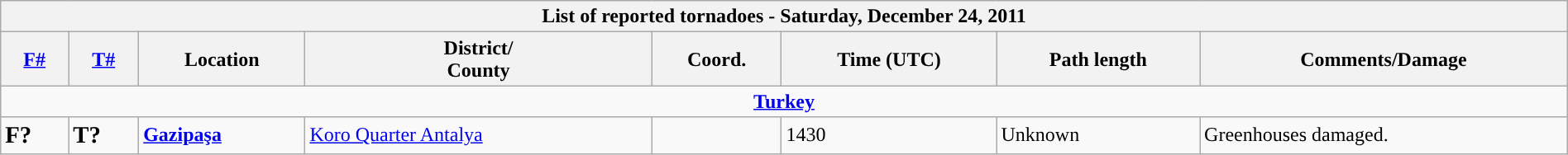<table class="wikitable collapsible" width="100%">
<tr>
<th colspan="8">List of reported tornadoes - Saturday, December 24, 2011</th>
</tr>
<tr>
<th><a href='#'>F#</a></th>
<th><a href='#'>T#</a></th>
<th>Location</th>
<th>District/<br>County</th>
<th>Coord.</th>
<th>Time (UTC)</th>
<th>Path length</th>
<th>Comments/Damage</th>
</tr>
<tr>
<td colspan="8" align=center><strong><a href='#'>Turkey</a></strong></td>
</tr>
<tr>
<td><big><strong>F?</strong></big></td>
<td><big><strong>T?</strong></big></td>
<td><strong><a href='#'>Gazipaşa</a></strong></td>
<td><a href='#'>Koro Quarter Antalya</a></td>
<td></td>
<td>1430</td>
<td>Unknown</td>
<td>Greenhouses damaged.</td>
</tr>
</table>
